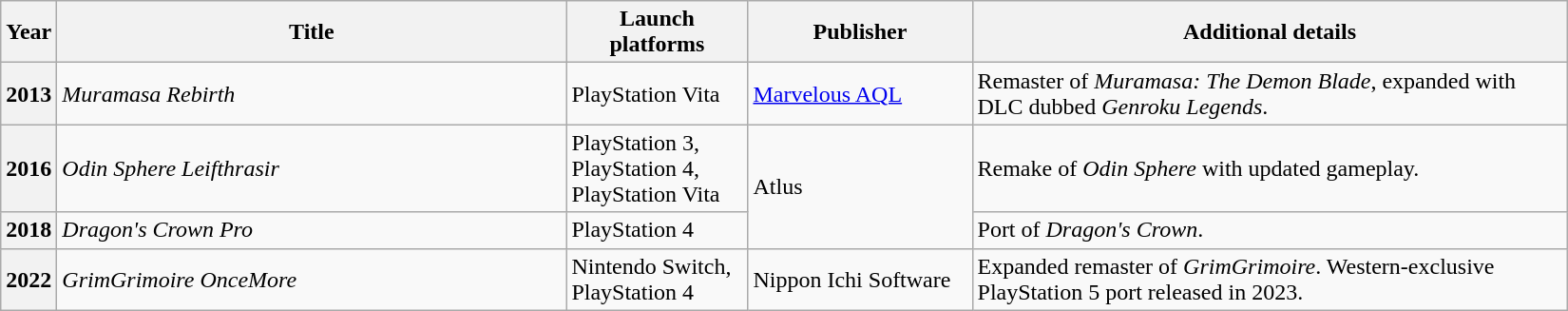<table class="wikitable sortable">
<tr>
<th style="width:30px;">Year</th>
<th style="width:350px;">Title</th>
<th style="width:120px;">Launch platforms</th>
<th style="width:150px;">Publisher</th>
<th style="width:410px;">Additional details</th>
</tr>
<tr>
<th>2013</th>
<td><em>Muramasa Rebirth</em></td>
<td>PlayStation Vita</td>
<td><a href='#'>Marvelous AQL</a></td>
<td>Remaster of <em>Muramasa: The Demon Blade</em>, expanded with DLC dubbed <em>Genroku Legends</em>.</td>
</tr>
<tr>
<th>2016</th>
<td><em>Odin Sphere Leifthrasir</em></td>
<td>PlayStation 3, PlayStation 4, PlayStation Vita</td>
<td rowspan="2">Atlus</td>
<td>Remake of <em>Odin Sphere</em> with updated gameplay.</td>
</tr>
<tr>
<th>2018</th>
<td><em>Dragon's Crown Pro</em></td>
<td>PlayStation 4</td>
<td>Port of <em>Dragon's Crown</em>.</td>
</tr>
<tr>
<th>2022</th>
<td><em>GrimGrimoire OnceMore</em></td>
<td>Nintendo Switch, PlayStation 4</td>
<td>Nippon Ichi Software</td>
<td>Expanded remaster of <em>GrimGrimoire</em>. Western-exclusive PlayStation 5 port released in 2023.</td>
</tr>
</table>
